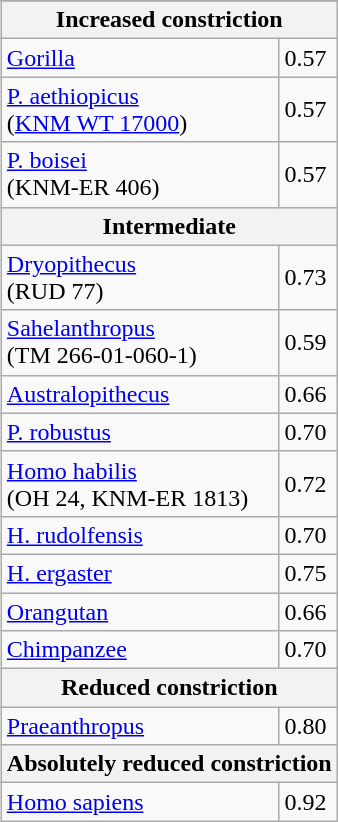<table class="wikitable" align="right">
<tr>
</tr>
<tr>
<th colspan="2">Increased constriction</th>
</tr>
<tr>
<td><a href='#'>Gorilla</a></td>
<td>0.57</td>
</tr>
<tr>
<td><a href='#'>P. aethiopicus</a><br>(<a href='#'>KNM WT 17000</a>)</td>
<td>0.57</td>
</tr>
<tr>
<td><a href='#'>P. boisei</a><br>(KNM-ER 406)</td>
<td>0.57</td>
</tr>
<tr>
<th colspan="2">Intermediate</th>
</tr>
<tr>
<td><a href='#'>Dryopithecus</a><br>(RUD 77)</td>
<td>0.73</td>
</tr>
<tr>
<td><a href='#'>Sahelanthropus</a><br>(TM 266-01-060-1)</td>
<td>0.59</td>
</tr>
<tr>
<td><a href='#'>Australopithecus</a></td>
<td>0.66</td>
</tr>
<tr>
<td><a href='#'>P. robustus</a></td>
<td>0.70</td>
</tr>
<tr>
<td><a href='#'>Homo habilis</a><br>(OH 24, KNM-ER 1813)</td>
<td>0.72</td>
</tr>
<tr>
<td><a href='#'>H. rudolfensis</a></td>
<td>0.70</td>
</tr>
<tr>
<td><a href='#'>H. ergaster</a></td>
<td>0.75</td>
</tr>
<tr>
<td><a href='#'>Orangutan</a></td>
<td>0.66</td>
</tr>
<tr>
<td><a href='#'>Chimpanzee</a></td>
<td>0.70</td>
</tr>
<tr>
<th colspan="2">Reduced constriction</th>
</tr>
<tr>
<td><a href='#'>Praeanthropus</a></td>
<td>0.80</td>
</tr>
<tr>
<th colspan="2">Absolutely reduced constriction</th>
</tr>
<tr>
<td><a href='#'>Homo sapiens</a></td>
<td>0.92</td>
</tr>
</table>
